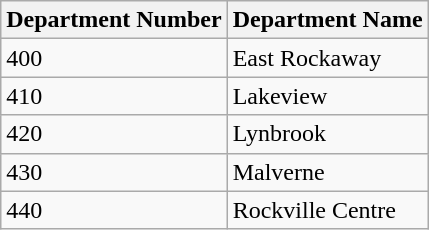<table class="wikitable mw-collapsible">
<tr valign="bottom">
<th>Department Number</th>
<th>Department Name</th>
</tr>
<tr>
<td>400</td>
<td>East Rockaway</td>
</tr>
<tr>
<td>410</td>
<td>Lakeview</td>
</tr>
<tr>
<td>420</td>
<td>Lynbrook</td>
</tr>
<tr>
<td>430</td>
<td>Malverne</td>
</tr>
<tr>
<td>440</td>
<td>Rockville Centre</td>
</tr>
</table>
